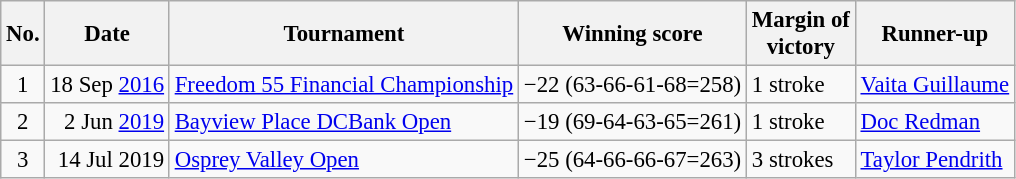<table class="wikitable" style="font-size:95%;">
<tr>
<th>No.</th>
<th>Date</th>
<th>Tournament</th>
<th>Winning score</th>
<th>Margin of<br>victory</th>
<th>Runner-up</th>
</tr>
<tr>
<td align=center>1</td>
<td align=right>18 Sep <a href='#'>2016</a></td>
<td><a href='#'>Freedom 55 Financial Championship</a></td>
<td>−22 (63-66-61-68=258)</td>
<td>1 stroke</td>
<td> <a href='#'>Vaita Guillaume</a></td>
</tr>
<tr>
<td align=center>2</td>
<td align=right>2 Jun <a href='#'>2019</a></td>
<td><a href='#'>Bayview Place DCBank Open</a></td>
<td>−19 (69-64-63-65=261)</td>
<td>1 stroke</td>
<td> <a href='#'>Doc Redman</a></td>
</tr>
<tr>
<td align=center>3</td>
<td align=right>14 Jul 2019</td>
<td><a href='#'>Osprey Valley Open</a></td>
<td>−25 (64-66-66-67=263)</td>
<td>3 strokes</td>
<td> <a href='#'>Taylor Pendrith</a></td>
</tr>
</table>
